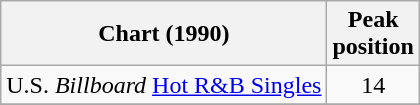<table class="wikitable">
<tr>
<th>Chart (1990)</th>
<th>Peak<br>position</th>
</tr>
<tr>
<td>U.S. <em>Billboard</em> <a href='#'>Hot R&B Singles</a></td>
<td align="center">14</td>
</tr>
<tr>
</tr>
</table>
